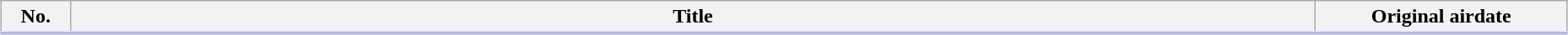<table class="wikitable" style="width:98%; margin:auto; background:#FFF;">
<tr style="border-bottom: 3px solid #CCF;">
<th style="width:3em;">No.</th>
<th>Title</th>
<th style="width:12em;">Original airdate</th>
</tr>
<tr>
</tr>
</table>
